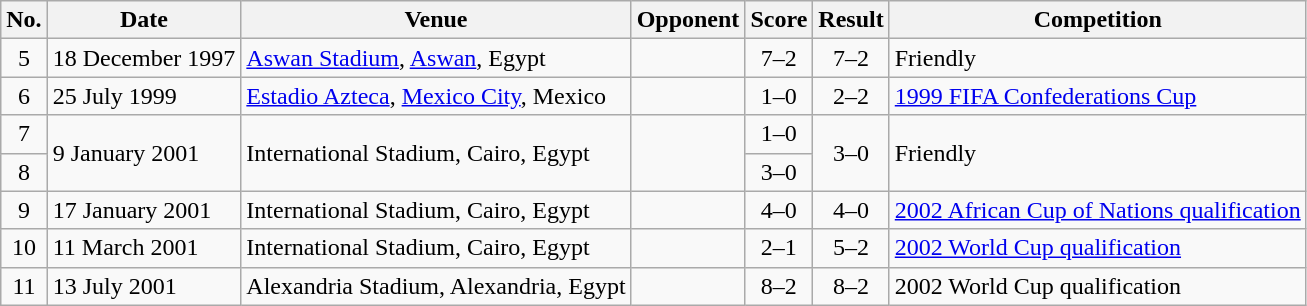<table class="wikitable sortable">
<tr>
<th scope="col">No.</th>
<th scope="col">Date</th>
<th scope="col">Venue</th>
<th scope="col">Opponent</th>
<th scope="col">Score</th>
<th scope="col">Result</th>
<th scope="col">Competition</th>
</tr>
<tr>
<td align="center">5</td>
<td>18 December 1997</td>
<td><a href='#'>Aswan Stadium</a>, <a href='#'>Aswan</a>, Egypt</td>
<td></td>
<td align="center">7–2</td>
<td align="center">7–2</td>
<td>Friendly</td>
</tr>
<tr>
<td align="center">6</td>
<td>25 July 1999</td>
<td><a href='#'>Estadio Azteca</a>, <a href='#'>Mexico City</a>, Mexico</td>
<td></td>
<td align="center">1–0</td>
<td align="center">2–2</td>
<td><a href='#'>1999 FIFA Confederations Cup</a></td>
</tr>
<tr>
<td align="center">7</td>
<td rowspan="2">9 January 2001</td>
<td rowspan="2">International Stadium, Cairo, Egypt</td>
<td rowspan="2"></td>
<td align="center">1–0</td>
<td rowspan="2" align="center">3–0</td>
<td rowspan="2">Friendly</td>
</tr>
<tr>
<td align="center">8</td>
<td align="center">3–0</td>
</tr>
<tr>
<td align="center">9</td>
<td>17 January 2001</td>
<td>International Stadium, Cairo, Egypt</td>
<td></td>
<td align="center">4–0</td>
<td align="center">4–0</td>
<td><a href='#'>2002 African Cup of Nations qualification</a></td>
</tr>
<tr>
<td align="center">10</td>
<td>11 March 2001</td>
<td>International Stadium, Cairo, Egypt</td>
<td></td>
<td align="center">2–1</td>
<td align="center">5–2</td>
<td><a href='#'>2002 World Cup qualification</a></td>
</tr>
<tr>
<td align="center">11</td>
<td>13 July 2001</td>
<td>Alexandria Stadium, Alexandria, Egypt</td>
<td></td>
<td align="center">8–2</td>
<td align="center">8–2</td>
<td>2002 World Cup qualification</td>
</tr>
</table>
